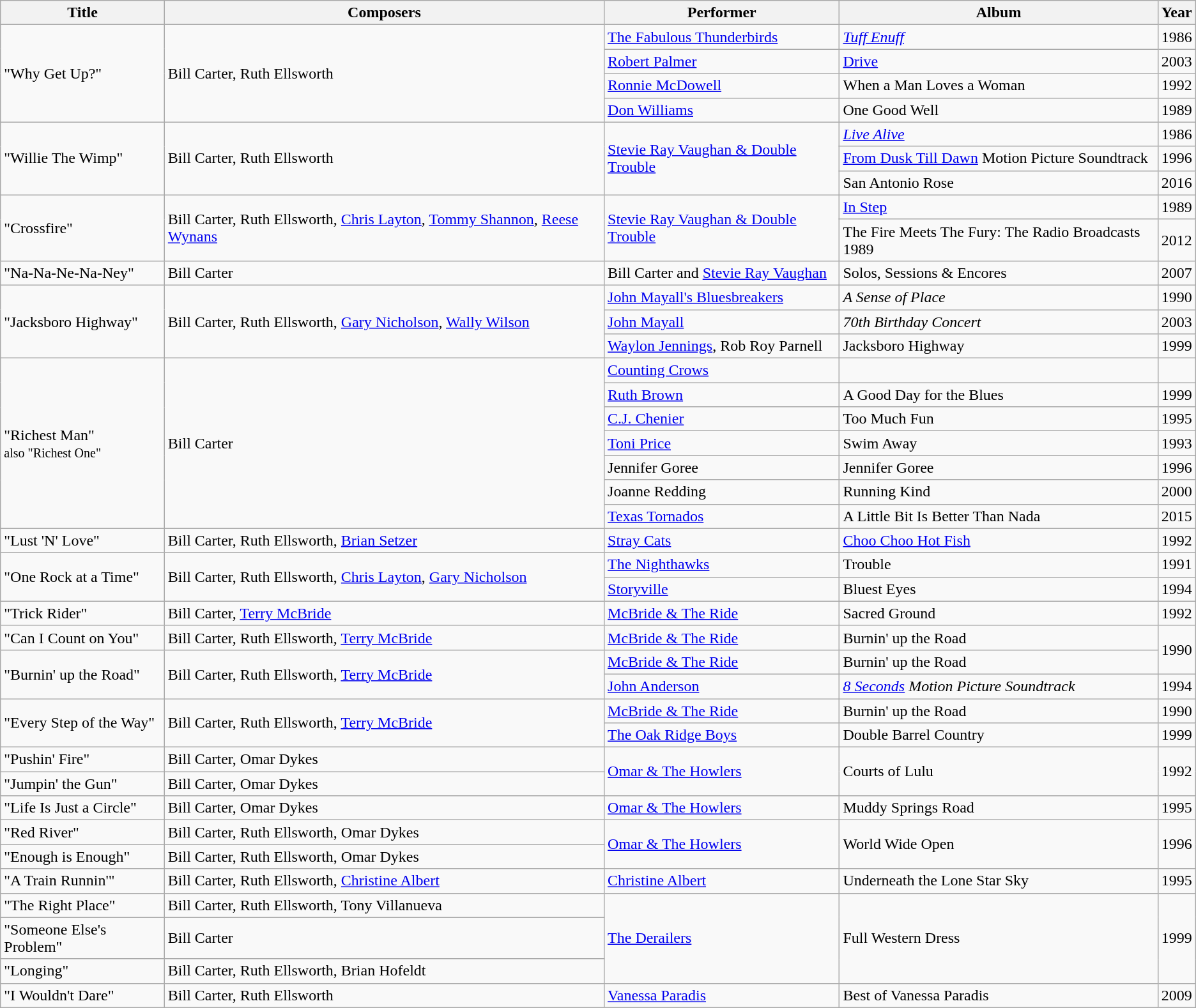<table class="wikitable">
<tr>
<th>Title</th>
<th>Composers</th>
<th>Performer</th>
<th>Album</th>
<th>Year</th>
</tr>
<tr>
<td rowspan="4">"Why Get Up?"</td>
<td rowspan="4">Bill Carter, Ruth Ellsworth</td>
<td><a href='#'>The Fabulous Thunderbirds</a></td>
<td><em><a href='#'>Tuff Enuff</a></em></td>
<td>1986</td>
</tr>
<tr>
<td><a href='#'>Robert Palmer</a></td>
<td><a href='#'>Drive</a></td>
<td>2003</td>
</tr>
<tr>
<td><a href='#'>Ronnie McDowell</a></td>
<td>When a Man Loves a Woman</td>
<td>1992</td>
</tr>
<tr>
<td><a href='#'>Don Williams</a></td>
<td>One Good Well</td>
<td>1989</td>
</tr>
<tr>
<td rowspan="3">"Willie The Wimp"</td>
<td rowspan="3">Bill Carter, Ruth Ellsworth</td>
<td rowspan="3"><a href='#'>Stevie Ray Vaughan & Double Trouble</a></td>
<td><em><a href='#'>Live Alive</a></em></td>
<td>1986</td>
</tr>
<tr>
<td><a href='#'>From Dusk Till Dawn</a> Motion Picture Soundtrack</td>
<td>1996</td>
</tr>
<tr>
<td>San Antonio Rose</td>
<td>2016</td>
</tr>
<tr>
<td rowspan="2">"Crossfire"</td>
<td rowspan="2">Bill Carter, Ruth Ellsworth, <a href='#'>Chris Layton</a>, <a href='#'>Tommy Shannon</a>, <a href='#'>Reese Wynans</a></td>
<td rowspan="2"><a href='#'>Stevie Ray Vaughan & Double Trouble</a></td>
<td><a href='#'>In Step</a></td>
<td>1989</td>
</tr>
<tr>
<td>The Fire Meets The Fury: The Radio Broadcasts 1989</td>
<td>2012</td>
</tr>
<tr>
<td>"Na-Na-Ne-Na-Ney"</td>
<td>Bill Carter</td>
<td>Bill Carter and <a href='#'>Stevie Ray Vaughan</a></td>
<td>Solos, Sessions & Encores</td>
<td>2007</td>
</tr>
<tr>
<td rowspan="3">"Jacksboro Highway"</td>
<td rowspan="3">Bill Carter, Ruth Ellsworth, <a href='#'>Gary Nicholson</a>, <a href='#'>Wally Wilson</a></td>
<td><a href='#'>John Mayall's Bluesbreakers</a></td>
<td><em>A Sense of Place</em></td>
<td>1990</td>
</tr>
<tr>
<td><a href='#'>John Mayall</a></td>
<td><em>70th Birthday Concert</em></td>
<td>2003</td>
</tr>
<tr>
<td><a href='#'>Waylon Jennings</a>, Rob Roy Parnell</td>
<td>Jacksboro Highway</td>
<td>1999</td>
</tr>
<tr>
<td rowspan="7">"Richest Man"<br><small>also "Richest One"</small></td>
<td rowspan="7">Bill Carter</td>
<td><a href='#'>Counting Crows</a></td>
<td></td>
<td></td>
</tr>
<tr>
<td><a href='#'>Ruth Brown</a></td>
<td>A Good Day for the Blues</td>
<td>1999</td>
</tr>
<tr>
<td><a href='#'>C.J. Chenier</a></td>
<td>Too Much Fun</td>
<td>1995</td>
</tr>
<tr>
<td><a href='#'>Toni Price</a></td>
<td>Swim Away</td>
<td>1993</td>
</tr>
<tr>
<td>Jennifer Goree</td>
<td>Jennifer Goree</td>
<td>1996</td>
</tr>
<tr>
<td>Joanne Redding</td>
<td>Running Kind</td>
<td>2000</td>
</tr>
<tr>
<td><a href='#'>Texas Tornados</a></td>
<td>A Little Bit Is Better Than Nada</td>
<td>2015</td>
</tr>
<tr>
<td>"Lust 'N' Love"</td>
<td>Bill Carter, Ruth Ellsworth, <a href='#'>Brian Setzer</a></td>
<td><a href='#'>Stray Cats</a></td>
<td><a href='#'>Choo Choo Hot Fish</a></td>
<td>1992</td>
</tr>
<tr>
<td rowspan="2">"One Rock at a Time"</td>
<td rowspan="2">Bill Carter, Ruth Ellsworth, <a href='#'>Chris Layton</a>, <a href='#'>Gary Nicholson</a></td>
<td><a href='#'>The Nighthawks</a></td>
<td>Trouble</td>
<td>1991</td>
</tr>
<tr>
<td><a href='#'>Storyville</a></td>
<td>Bluest Eyes</td>
<td>1994</td>
</tr>
<tr>
<td>"Trick Rider"</td>
<td>Bill Carter, <a href='#'>Terry McBride</a></td>
<td><a href='#'>McBride & The Ride</a></td>
<td>Sacred Ground</td>
<td>1992</td>
</tr>
<tr>
<td>"Can I Count on You"</td>
<td>Bill Carter, Ruth Ellsworth, <a href='#'>Terry McBride</a></td>
<td><a href='#'>McBride & The Ride</a></td>
<td>Burnin' up the Road</td>
<td rowspan="2">1990</td>
</tr>
<tr>
<td rowspan="2">"Burnin' up the Road"</td>
<td rowspan="2">Bill Carter, Ruth Ellsworth, <a href='#'>Terry McBride</a></td>
<td><a href='#'>McBride & The Ride</a></td>
<td>Burnin' up the Road</td>
</tr>
<tr>
<td><a href='#'>John Anderson</a></td>
<td><em><a href='#'>8 Seconds</a> Motion Picture Soundtrack</em></td>
<td>1994</td>
</tr>
<tr>
<td rowspan="2">"Every Step of the Way"</td>
<td rowspan="2">Bill Carter, Ruth Ellsworth, <a href='#'>Terry McBride</a></td>
<td><a href='#'>McBride & The Ride</a></td>
<td>Burnin' up the Road</td>
<td>1990</td>
</tr>
<tr>
<td><a href='#'>The Oak Ridge Boys</a></td>
<td>Double Barrel Country</td>
<td>1999</td>
</tr>
<tr>
<td>"Pushin' Fire"</td>
<td>Bill Carter, Omar Dykes</td>
<td rowspan="2"><a href='#'>Omar & The Howlers</a></td>
<td rowspan="2">Courts of Lulu</td>
<td rowspan="2">1992</td>
</tr>
<tr>
<td>"Jumpin' the Gun"</td>
<td>Bill Carter, Omar Dykes</td>
</tr>
<tr>
<td>"Life Is Just a Circle"</td>
<td>Bill Carter, Omar Dykes</td>
<td><a href='#'>Omar & The Howlers</a></td>
<td>Muddy Springs Road</td>
<td>1995</td>
</tr>
<tr>
<td>"Red River"</td>
<td>Bill Carter, Ruth Ellsworth, Omar Dykes</td>
<td rowspan="2"><a href='#'>Omar & The Howlers</a></td>
<td rowspan="2">World Wide Open</td>
<td rowspan="2">1996</td>
</tr>
<tr>
<td>"Enough is Enough"</td>
<td>Bill Carter, Ruth Ellsworth, Omar Dykes</td>
</tr>
<tr>
<td>"A Train Runnin'"</td>
<td>Bill Carter, Ruth Ellsworth, <a href='#'>Christine Albert</a></td>
<td><a href='#'>Christine Albert</a></td>
<td>Underneath the Lone Star Sky</td>
<td>1995</td>
</tr>
<tr>
<td>"The Right Place"</td>
<td>Bill Carter, Ruth Ellsworth, Tony Villanueva</td>
<td rowspan="3"><a href='#'>The Derailers</a></td>
<td rowspan="3">Full Western Dress</td>
<td rowspan="3">1999</td>
</tr>
<tr>
<td>"Someone Else's Problem"</td>
<td>Bill Carter</td>
</tr>
<tr>
<td>"Longing"</td>
<td>Bill Carter, Ruth Ellsworth, Brian Hofeldt</td>
</tr>
<tr>
<td>"I Wouldn't Dare"</td>
<td>Bill Carter, Ruth Ellsworth</td>
<td><a href='#'>Vanessa Paradis</a></td>
<td>Best of Vanessa Paradis</td>
<td>2009</td>
</tr>
</table>
